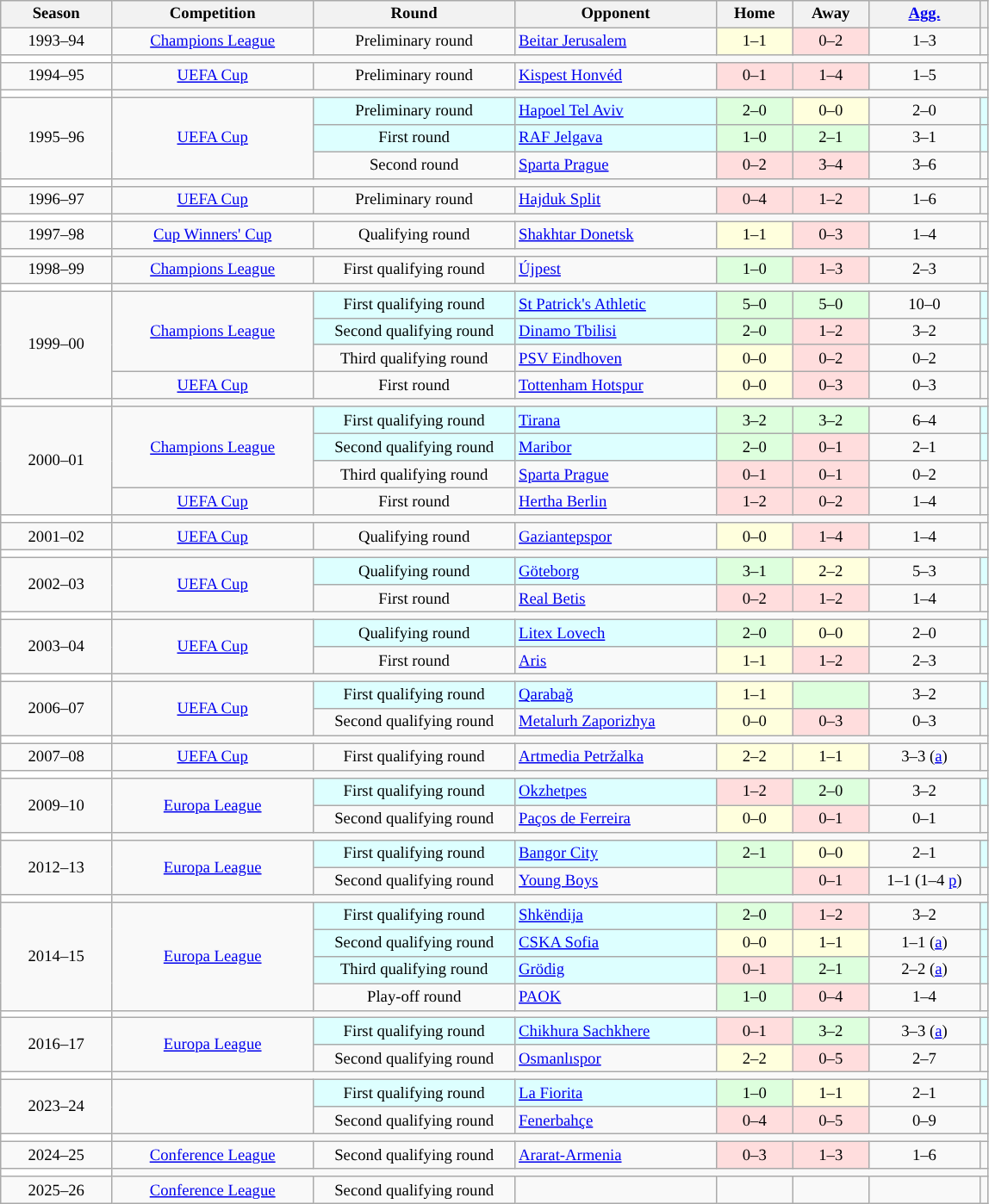<table class="wikitable" style="font-size:78%; text-align: center;">
<tr>
<th width="80">Season</th>
<th width="150">Competition</th>
<th width="150">Round</th>
<th width="150">Opponent</th>
<th width="53">Home</th>
<th width="53">Away</th>
<th width="80"><a href='#'>Agg.</a></th>
<th></th>
</tr>
<tr>
<td>1993–94</td>
<td><a href='#'>Champions League</a></td>
<td>Preliminary round</td>
<td align="left"> <a href='#'>Beitar Jerusalem</a></td>
<td bgcolor="#ffffdd">1–1</td>
<td bgcolor="#ffdddd">0–2</td>
<td>1–3</td>
<td></td>
</tr>
<tr>
<td colspan=1 style="text-align: center;" bgcolor=white></td>
</tr>
<tr>
<td>1994–95</td>
<td><a href='#'>UEFA Cup</a></td>
<td>Preliminary round</td>
<td align="left"> <a href='#'>Kispest Honvéd</a></td>
<td bgcolor="#ffdddd">0–1</td>
<td bgcolor="#ffdddd">1–4</td>
<td>1–5</td>
<td></td>
</tr>
<tr>
<td colspan=1 style="text-align: center;" bgcolor=white></td>
</tr>
<tr>
<td rowspan=3>1995–96</td>
<td rowspan=3><a href='#'>UEFA Cup</a></td>
<td style="background:#dff;">Preliminary round</td>
<td align="left" style="background:#dff;"> <a href='#'>Hapoel Tel Aviv</a></td>
<td bgcolor="#ddffdd">2–0</td>
<td bgcolor="#ffffdd">0–0</td>
<td>2–0</td>
<td style="background:#dff;"></td>
</tr>
<tr>
<td style="background:#dff;">First round</td>
<td align="left" style="background:#dff;"> <a href='#'>RAF Jelgava</a></td>
<td bgcolor="#ddffdd">1–0</td>
<td bgcolor="#ddffdd">2–1</td>
<td>3–1</td>
<td style="background:#dff;"></td>
</tr>
<tr>
<td>Second round</td>
<td align="left"> <a href='#'>Sparta Prague</a></td>
<td bgcolor="#ffdddd">0–2</td>
<td bgcolor="#ffdddd">3–4</td>
<td>3–6</td>
<td></td>
</tr>
<tr>
<td colspan=1 style="text-align: center;" bgcolor=white></td>
</tr>
<tr>
<td>1996–97</td>
<td><a href='#'>UEFA Cup</a></td>
<td>Preliminary round</td>
<td align="left"> <a href='#'>Hajduk Split</a></td>
<td bgcolor="#ffdddd">0–4</td>
<td bgcolor="#ffdddd">1–2</td>
<td>1–6</td>
<td></td>
</tr>
<tr>
<td colspan=1 style="text-align: center;" bgcolor=white></td>
</tr>
<tr>
<td>1997–98</td>
<td><a href='#'>Cup Winners' Cup</a></td>
<td>Qualifying round</td>
<td align="left"> <a href='#'>Shakhtar Donetsk</a></td>
<td bgcolor="#ffffdd">1–1</td>
<td bgcolor="#ffdddd">0–3</td>
<td>1–4</td>
<td></td>
</tr>
<tr>
<td colspan=1 style="text-align: center;" bgcolor=white></td>
</tr>
<tr>
<td>1998–99</td>
<td><a href='#'>Champions League</a></td>
<td>First qualifying round</td>
<td align="left"> <a href='#'>Újpest</a></td>
<td bgcolor="#ddffdd">1–0</td>
<td bgcolor="#ffdddd">1–3</td>
<td>2–3</td>
<td></td>
</tr>
<tr>
<td colspan=1 style="text-align: center;" bgcolor=white></td>
</tr>
<tr>
<td rowspan=4>1999–00</td>
<td rowspan=3><a href='#'>Champions League</a></td>
<td style="background:#dff;">First qualifying round</td>
<td align="left" style="background:#dff;"> <a href='#'>St Patrick's Athletic</a></td>
<td bgcolor="#ddffdd">5–0</td>
<td bgcolor="#ddffdd">5–0</td>
<td>10–0</td>
<td style="background:#dff;"></td>
</tr>
<tr>
<td style="background:#dff;">Second qualifying round</td>
<td align="left" style="background:#dff;"> <a href='#'>Dinamo Tbilisi</a></td>
<td bgcolor="#ddffdd">2–0</td>
<td bgcolor="#ffdddd">1–2</td>
<td>3–2</td>
<td style="background:#dff;"></td>
</tr>
<tr>
<td>Third qualifying round</td>
<td align="left"> <a href='#'>PSV Eindhoven</a></td>
<td bgcolor="#ffffdd">0–0</td>
<td bgcolor="#ffdddd">0–2</td>
<td>0–2</td>
<td></td>
</tr>
<tr>
<td><a href='#'>UEFA Cup</a></td>
<td>First round</td>
<td align="left"> <a href='#'>Tottenham Hotspur</a></td>
<td bgcolor="#ffffdd">0–0</td>
<td bgcolor="#ffdddd">0–3</td>
<td>0–3</td>
<td></td>
</tr>
<tr>
<td colspan=1 style="text-align: center;" bgcolor=white></td>
</tr>
<tr>
<td rowspan=4>2000–01</td>
<td rowspan=3><a href='#'>Champions League</a></td>
<td style="background:#dff;">First qualifying round</td>
<td align="left" style="background:#dff;"> <a href='#'>Tirana</a></td>
<td bgcolor="#ddffdd">3–2</td>
<td bgcolor="#ddffdd">3–2</td>
<td>6–4</td>
<td style="background:#dff;"></td>
</tr>
<tr>
<td style="background:#dff;">Second qualifying round</td>
<td align="left" style="background:#dff;"> <a href='#'>Maribor</a></td>
<td bgcolor="#ddffdd">2–0</td>
<td bgcolor="#ffdddd">0–1</td>
<td>2–1</td>
<td style="background:#dff;"></td>
</tr>
<tr>
<td>Third qualifying round</td>
<td align="left"> <a href='#'>Sparta Prague</a></td>
<td bgcolor="#ffdddd">0–1</td>
<td bgcolor="#ffdddd">0–1</td>
<td>0–2</td>
<td></td>
</tr>
<tr>
<td><a href='#'>UEFA Cup</a></td>
<td>First round</td>
<td align="left"> <a href='#'>Hertha Berlin</a></td>
<td bgcolor="#ffdddd">1–2</td>
<td bgcolor="#ffdddd">0–2</td>
<td>1–4</td>
<td></td>
</tr>
<tr>
<td colspan=1 style="text-align: center;" bgcolor=white></td>
</tr>
<tr>
<td>2001–02</td>
<td><a href='#'>UEFA Cup</a></td>
<td>Qualifying round</td>
<td align="left"> <a href='#'>Gaziantepspor</a></td>
<td bgcolor="#ffffdd">0–0</td>
<td bgcolor="#ffdddd">1–4</td>
<td>1–4</td>
<td></td>
</tr>
<tr>
<td colspan=1 style="text-align: center;" bgcolor=white></td>
</tr>
<tr>
<td rowspan=2>2002–03</td>
<td rowspan=2><a href='#'>UEFA Cup</a></td>
<td style="background:#dff;">Qualifying round</td>
<td align="left" style="background:#dff;"> <a href='#'>Göteborg</a></td>
<td bgcolor="#ddffdd">3–1</td>
<td bgcolor="#ffffdd">2–2</td>
<td>5–3</td>
<td style="background:#dff;"></td>
</tr>
<tr>
<td>First round</td>
<td align="left"> <a href='#'>Real Betis</a></td>
<td bgcolor="#ffdddd">0–2</td>
<td bgcolor="#ffdddd">1–2</td>
<td>1–4</td>
<td></td>
</tr>
<tr>
<td colspan=1 style="text-align: center;" bgcolor=white></td>
</tr>
<tr>
<td rowspan=2>2003–04</td>
<td rowspan=2><a href='#'>UEFA Cup</a></td>
<td style="background:#dff;">Qualifying round</td>
<td align="left" style="background:#dff;"> <a href='#'>Litex Lovech</a></td>
<td bgcolor="#ddffdd">2–0</td>
<td bgcolor="#ffffdd">0–0</td>
<td>2–0</td>
<td style="background:#dff;"></td>
</tr>
<tr>
<td>First round</td>
<td align="left"> <a href='#'>Aris</a></td>
<td bgcolor="#ffffdd">1–1</td>
<td bgcolor="#ffdddd">1–2</td>
<td>2–3</td>
<td></td>
</tr>
<tr>
<td colspan=1 style="text-align: center;" bgcolor=white></td>
</tr>
<tr>
<td rowspan=2>2006–07</td>
<td rowspan=2><a href='#'>UEFA Cup</a></td>
<td style="background:#dff;">First qualifying round</td>
<td align="left" style="background:#dff;"> <a href='#'>Qarabağ</a></td>
<td bgcolor="#ffffdd">1–1</td>
<td bgcolor="#ddffdd"></td>
<td>3–2</td>
<td style="background:#dff;"></td>
</tr>
<tr>
<td>Second qualifying round</td>
<td align="left"> <a href='#'>Metalurh Zaporizhya</a></td>
<td bgcolor="#ffffdd">0–0</td>
<td bgcolor="#ffdddd">0–3</td>
<td>0–3</td>
<td></td>
</tr>
<tr>
<td colspan=1 style="text-align: center;" bgcolor=white></td>
</tr>
<tr>
<td>2007–08</td>
<td><a href='#'>UEFA Cup</a></td>
<td>First qualifying round</td>
<td align="left"> <a href='#'>Artmedia Petržalka</a></td>
<td bgcolor="#ffffdd">2–2</td>
<td bgcolor="#ffffdd">1–1</td>
<td>3–3 (<a href='#'>a</a>)</td>
<td></td>
</tr>
<tr>
<td colspan=1 style="text-align: center;" bgcolor=white></td>
</tr>
<tr>
<td rowspan=2>2009–10</td>
<td rowspan=2><a href='#'>Europa League</a></td>
<td style="background:#dff;">First qualifying round</td>
<td align="left" style="background:#dff;"> <a href='#'>Okzhetpes</a></td>
<td bgcolor="#ffdddd">1–2</td>
<td bgcolor="#ddffdd">2–0</td>
<td>3–2</td>
<td style="background:#dff;"></td>
</tr>
<tr>
<td>Second qualifying round</td>
<td align="left"> <a href='#'>Paços de Ferreira</a></td>
<td bgcolor="#ffffdd">0–0</td>
<td bgcolor="#ffdddd">0–1</td>
<td>0–1</td>
<td></td>
</tr>
<tr>
<td colspan=1 style="text-align: center;" bgcolor=white></td>
</tr>
<tr>
<td rowspan=2>2012–13</td>
<td rowspan=2><a href='#'>Europa League</a></td>
<td style="background:#dff;">First qualifying round</td>
<td align="left" style="background:#dff;"> <a href='#'>Bangor City</a></td>
<td bgcolor="#ddffdd">2–1</td>
<td bgcolor="#ffffdd">0–0</td>
<td>2–1</td>
<td style="background:#dff;"></td>
</tr>
<tr>
<td>Second qualifying round</td>
<td align="left"> <a href='#'>Young Boys</a></td>
<td bgcolor="#ddffdd"></td>
<td bgcolor="#ffdddd">0–1</td>
<td>1–1 (1–4 <a href='#'>p</a>)</td>
<td></td>
</tr>
<tr>
<td colspan=1 style="text-align: center;" bgcolor=white></td>
</tr>
<tr>
<td rowspan=4>2014–15</td>
<td rowspan=4><a href='#'>Europa League</a></td>
<td style="background:#dff;">First qualifying round</td>
<td align="left" style="background:#dff;"> <a href='#'>Shkëndija</a></td>
<td bgcolor="#ddffdd">2–0</td>
<td bgcolor="#ffdddd">1–2</td>
<td>3–2</td>
<td style="background:#dff;"></td>
</tr>
<tr>
<td style="background:#dff;">Second qualifying round</td>
<td align="left" style="background:#dff;"> <a href='#'>CSKA Sofia</a></td>
<td bgcolor="#ffffdd">0–0</td>
<td bgcolor="#ffffdd">1–1</td>
<td>1–1 (<a href='#'>a</a>)</td>
<td style="background:#dff;"></td>
</tr>
<tr>
<td style="background:#dff;">Third qualifying round</td>
<td align="left" style="background:#dff;"> <a href='#'>Grödig</a></td>
<td bgcolor="#ffdddd">0–1</td>
<td bgcolor="#ddffdd">2–1</td>
<td>2–2 (<a href='#'>a</a>)</td>
<td style="background:#dff;"></td>
</tr>
<tr>
<td>Play-off round</td>
<td align="left"> <a href='#'>PAOK</a></td>
<td bgcolor="#ddffdd">1–0</td>
<td bgcolor="#ffdddd">0–4</td>
<td>1–4</td>
<td></td>
</tr>
<tr>
<td colspan=1 style="text-align: center;" bgcolor=white></td>
</tr>
<tr>
<td rowspan=2>2016–17</td>
<td rowspan=2><a href='#'>Europa League</a></td>
<td style="background:#dff;">First qualifying round</td>
<td align="left" style="background:#dff;"> <a href='#'>Chikhura Sachkhere</a></td>
<td bgcolor="#ffdddd">0–1</td>
<td bgcolor="#ddffdd">3–2</td>
<td>3–3 (<a href='#'>a</a>)</td>
<td style="background:#dff;"></td>
</tr>
<tr>
<td>Second qualifying round</td>
<td align="left"> <a href='#'>Osmanlıspor</a></td>
<td bgcolor="#ffffdd">2–2</td>
<td bgcolor="#ffdddd">0–5</td>
<td>2–7</td>
<td></td>
</tr>
<tr>
<td colspan=1 style="text-align: center;" bgcolor=white></td>
</tr>
<tr>
<td rowspan=2>2023–24</td>
<td rowspan=2></td>
<td style="background:#dff;">First qualifying round</td>
<td align="left" style="background:#dff;"> <a href='#'>La Fiorita</a></td>
<td bgcolor="#ddffdd">1–0</td>
<td bgcolor="#ffffdd">1–1</td>
<td>2–1</td>
<td style="background:#dff;"></td>
</tr>
<tr>
<td>Second qualifying round</td>
<td align="left"> <a href='#'>Fenerbahçe</a></td>
<td bgcolor="#ffdddd">0–4</td>
<td bgcolor="#ffdddd">0–5</td>
<td>0–9</td>
<td></td>
</tr>
<tr>
<td colspan=1 style="text-align: center;" bgcolor=white></td>
</tr>
<tr>
<td>2024–25</td>
<td><a href='#'>Conference League</a></td>
<td>Second qualifying round</td>
<td align="left"> <a href='#'>Ararat-Armenia</a></td>
<td bgcolor="#ffdddd">0–3</td>
<td bgcolor="#ffdddd">1–3</td>
<td>1–6</td>
<td></td>
</tr>
<tr>
<td colspan=1 style="text-align: center;" bgcolor=white></td>
</tr>
<tr>
<td>2025–26</td>
<td><a href='#'>Conference League</a></td>
<td>Second qualifying round</td>
<td align="left"></td>
<td></td>
<td></td>
<td></td>
<td></td>
</tr>
</table>
